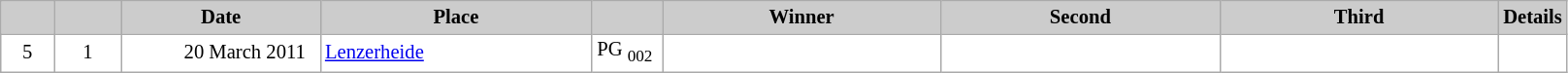<table class="wikitable plainrowheaders" style="background:#fff; font-size:86%; line-height:16px; border:grey solid 1px; border-collapse:collapse;">
<tr style="background:#ccc; text-align:center;">
<td align="center" width="30"></td>
<td align="center" width="40"></td>
<td align="center" width="130"><strong>Date</strong></td>
<td align="center" width="180"><strong>Place</strong></td>
<td align="center" width="42"></td>
<td align="center" width="185"><strong>Winner</strong></td>
<td align="center" width="185"><strong>Second</strong></td>
<td align="center" width="185"><strong>Third</strong></td>
<td align="center" width="10"><strong>Details</strong></td>
</tr>
<tr>
<td align=center>5</td>
<td align=center>1</td>
<td align=right>20 March 2011  </td>
<td> <a href='#'>Lenzerheide</a></td>
<td align=right>PG <sub>002</sub> </td>
<td></td>
<td></td>
<td></td>
<td></td>
</tr>
</table>
